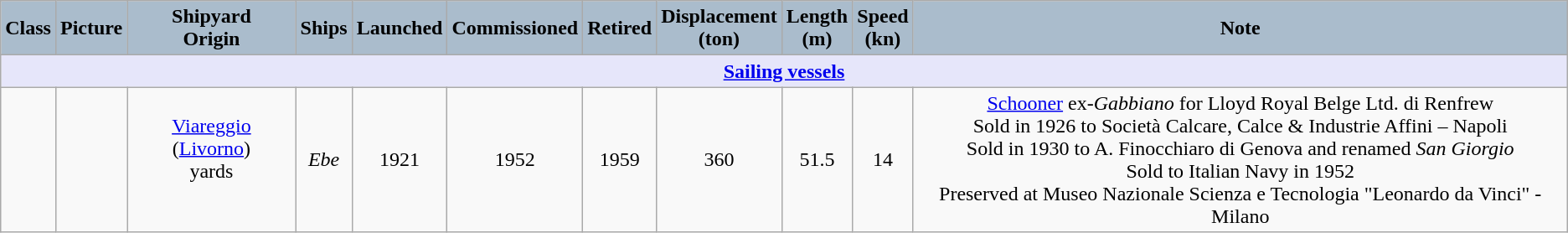<table class="wikitable" style="text-align:center;">
<tr>
<th style="text-align: central; background: #aabccc;">Class</th>
<th style="text-align: central; background: #aabccc;">Picture</th>
<th style="text-align: central; background: #aabccc;">Shipyard<br>Origin</th>
<th style="text-align: central; background: #aabccc;">Ships</th>
<th style="text-align: central; background: #aabccc;">Launched</th>
<th style="text-align: central; background: #aabccc;">Commissioned</th>
<th style="text-align: central; background: #aabccc;">Retired</th>
<th style="text-align: central; background: #aabccc;">Displacement<br>(ton)</th>
<th style="text-align: central; background: #aabccc;">Length<br>(m)</th>
<th style="text-align: central; background: #aabccc;">Speed<br>(kn)</th>
<th style="text-align: central; background: #aabccc;">Note</th>
</tr>
<tr>
<th style="align: center; background: lavender;" colspan="11"><strong><a href='#'>Sailing vessels</a></strong></th>
</tr>
<tr>
<td></td>
<td></td>
<td><a href='#'>Viareggio</a> (<a href='#'>Livorno</a>)<br>yards<br><br></td>
<td><em>Ebe</em><br></td>
<td>1921</td>
<td>1952</td>
<td>1959</td>
<td>360</td>
<td>51.5</td>
<td>14</td>
<td><a href='#'>Schooner</a> ex-<em>Gabbiano</em> for Lloyd Royal Belge Ltd. di Renfrew<br>Sold in 1926 to Società Calcare, Calce & Industrie Affini – Napoli<br>Sold in 1930 to A. Finocchiaro di Genova and renamed <em>San Giorgio</em><br>Sold to Italian Navy in 1952<br>Preserved at Museo Nazionale Scienza e Tecnologia "Leonardo da Vinci" - Milano</td>
</tr>
</table>
